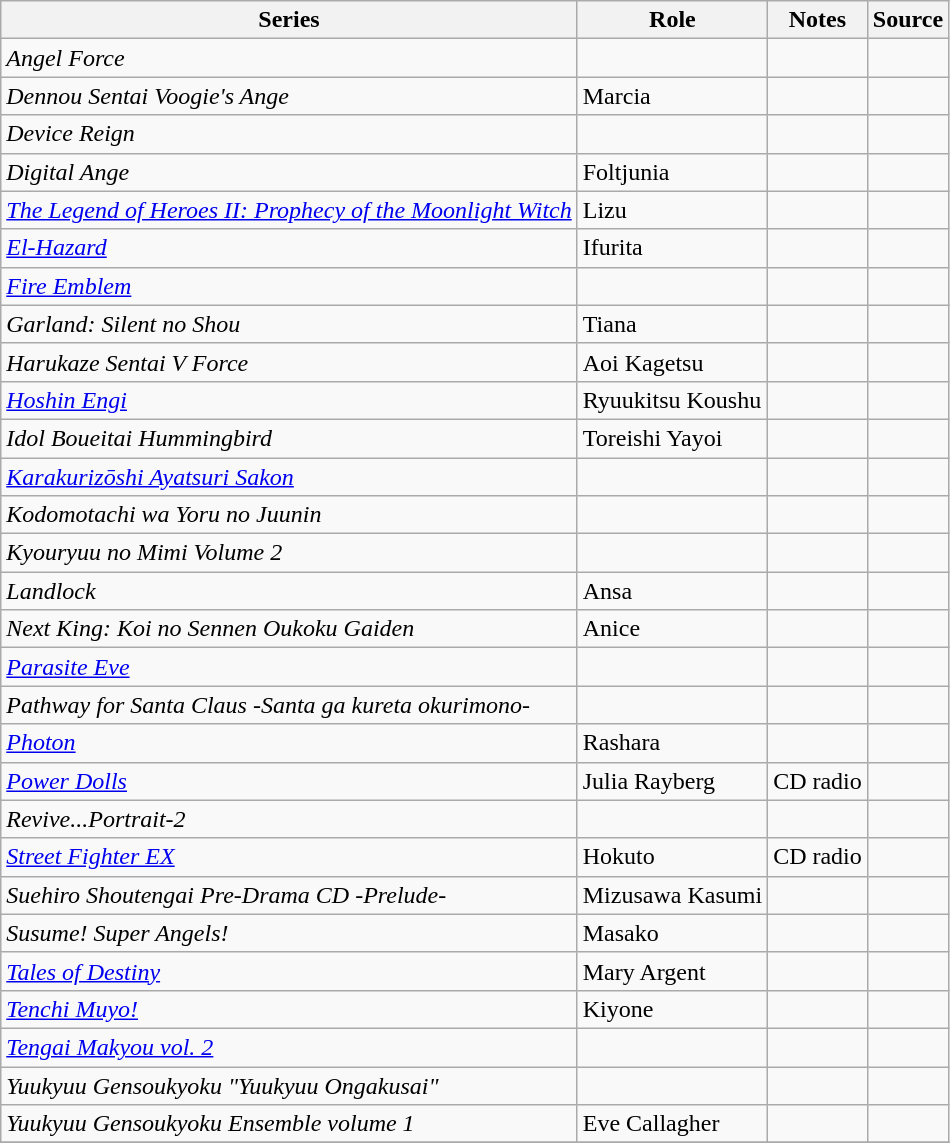<table class="wikitable sortable plainrowheaders">
<tr>
<th>Series</th>
<th>Role</th>
<th class="unsortable">Notes</th>
<th class="unsortable">Source</th>
</tr>
<tr>
<td><em>Angel Force</em></td>
<td></td>
<td></td>
<td></td>
</tr>
<tr>
<td><em>Dennou Sentai Voogie's Ange</em></td>
<td>Marcia</td>
<td></td>
<td></td>
</tr>
<tr>
<td><em>Device Reign</em></td>
<td></td>
<td></td>
<td></td>
</tr>
<tr>
<td><em>Digital Ange</em></td>
<td>Foltjunia</td>
<td></td>
<td></td>
</tr>
<tr>
<td><em><a href='#'>The Legend of Heroes II: Prophecy of the Moonlight Witch</a></em></td>
<td>Lizu</td>
<td></td>
<td></td>
</tr>
<tr>
<td><em><a href='#'>El-Hazard</a></em></td>
<td>Ifurita</td>
<td></td>
<td></td>
</tr>
<tr>
<td><em><a href='#'>Fire Emblem</a></em></td>
<td></td>
<td></td>
<td></td>
</tr>
<tr>
<td><em>Garland: Silent no Shou</em></td>
<td>Tiana</td>
<td></td>
<td></td>
</tr>
<tr>
<td><em>Harukaze Sentai V Force</em></td>
<td>Aoi Kagetsu</td>
<td></td>
<td></td>
</tr>
<tr>
<td><em><a href='#'>Hoshin Engi</a></em></td>
<td>Ryuukitsu Koushu</td>
<td></td>
<td></td>
</tr>
<tr>
<td><em>Idol Boueitai Hummingbird</em></td>
<td>Toreishi Yayoi</td>
<td></td>
<td></td>
</tr>
<tr>
<td><em><a href='#'>Karakurizōshi Ayatsuri Sakon</a></em></td>
<td></td>
<td></td>
<td></td>
</tr>
<tr>
<td><em>Kodomotachi wa Yoru no Juunin</em></td>
<td></td>
<td></td>
<td></td>
</tr>
<tr>
<td><em>Kyouryuu no Mimi Volume 2</em></td>
<td></td>
<td></td>
<td></td>
</tr>
<tr>
<td><em>Landlock</em></td>
<td>Ansa</td>
<td></td>
<td></td>
</tr>
<tr>
<td><em>Next King: Koi no Sennen Oukoku Gaiden</em></td>
<td>Anice</td>
<td></td>
<td></td>
</tr>
<tr>
<td><em><a href='#'>Parasite Eve</a></em></td>
<td></td>
<td></td>
<td></td>
</tr>
<tr>
<td><em>Pathway for Santa Claus -Santa ga kureta okurimono-</em></td>
<td></td>
<td></td>
<td></td>
</tr>
<tr>
<td><em><a href='#'>Photon</a></em></td>
<td>Rashara</td>
<td></td>
<td></td>
</tr>
<tr>
<td><em><a href='#'>Power Dolls</a></em></td>
<td>Julia Rayberg</td>
<td>CD radio</td>
<td></td>
</tr>
<tr>
<td><em>Revive...Portrait-2</em></td>
<td></td>
<td></td>
<td></td>
</tr>
<tr>
<td><em><a href='#'>Street Fighter EX</a></em></td>
<td>Hokuto</td>
<td>CD radio</td>
<td></td>
</tr>
<tr>
<td><em>Suehiro Shoutengai Pre-Drama CD -Prelude-</em></td>
<td>Mizusawa Kasumi</td>
<td></td>
<td></td>
</tr>
<tr>
<td><em>Susume! Super Angels!</em></td>
<td>Masako</td>
<td></td>
<td></td>
</tr>
<tr>
<td><em><a href='#'>Tales of Destiny</a></em></td>
<td>Mary Argent</td>
<td></td>
<td></td>
</tr>
<tr>
<td><em><a href='#'>Tenchi Muyo!</a></em></td>
<td>Kiyone</td>
<td></td>
<td></td>
</tr>
<tr>
<td><em><a href='#'>Tengai Makyou vol. 2</a></em></td>
<td></td>
<td></td>
<td></td>
</tr>
<tr>
<td><em>Yuukyuu Gensoukyoku "Yuukyuu Ongakusai"</em></td>
<td></td>
<td></td>
<td></td>
</tr>
<tr>
<td><em>Yuukyuu Gensoukyoku Ensemble volume 1</em></td>
<td>Eve Callagher</td>
<td></td>
<td></td>
</tr>
<tr>
</tr>
</table>
